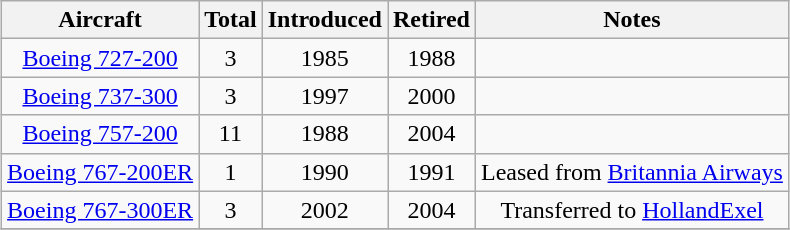<table class="wikitable" style="margin:0.5em auto; text-align:center">
<tr>
<th>Aircraft</th>
<th>Total</th>
<th>Introduced</th>
<th>Retired</th>
<th>Notes</th>
</tr>
<tr>
<td><a href='#'>Boeing 727-200</a></td>
<td>3</td>
<td>1985</td>
<td>1988</td>
<td></td>
</tr>
<tr>
<td><a href='#'>Boeing 737-300</a></td>
<td>3</td>
<td>1997</td>
<td>2000</td>
<td></td>
</tr>
<tr>
<td><a href='#'>Boeing 757-200</a></td>
<td>11</td>
<td>1988</td>
<td>2004</td>
<td></td>
</tr>
<tr>
<td><a href='#'>Boeing 767-200ER</a></td>
<td>1</td>
<td>1990</td>
<td>1991</td>
<td>Leased from <a href='#'>Britannia Airways</a></td>
</tr>
<tr>
<td><a href='#'>Boeing 767-300ER</a></td>
<td>3</td>
<td>2002</td>
<td>2004</td>
<td>Transferred to <a href='#'>HollandExel</a></td>
</tr>
<tr>
</tr>
</table>
